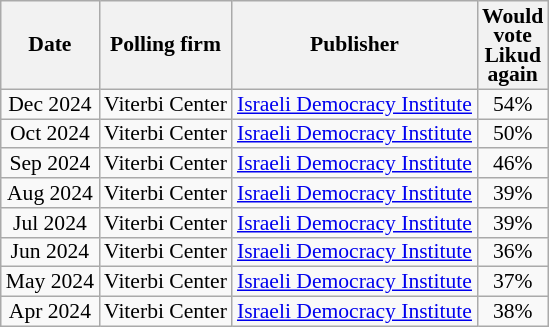<table class="wikitable sortable" style="text-align:center; font-size:90%; line-height:13px">
<tr>
<th>Date</th>
<th>Polling firm</th>
<th>Publisher</th>
<th>Would<br>vote<br>Likud<br>again</th>
</tr>
<tr>
<td data-sort-value=2024-12>Dec 2024</td>
<td>Viterbi Center</td>
<td><a href='#'>Israeli Democracy Institute</a></td>
<td>54%</td>
</tr>
<tr>
<td data-sort-value=2024-10>Oct 2024</td>
<td>Viterbi Center</td>
<td><a href='#'>Israeli Democracy Institute</a></td>
<td>50%</td>
</tr>
<tr>
<td data-sort-value=2024-09>Sep 2024</td>
<td>Viterbi Center</td>
<td><a href='#'>Israeli Democracy Institute</a></td>
<td>46%</td>
</tr>
<tr>
<td data-sort-value=2024-08>Aug 2024</td>
<td>Viterbi Center</td>
<td><a href='#'>Israeli Democracy Institute</a></td>
<td>39%</td>
</tr>
<tr>
<td data-sort-value=2024-07>Jul 2024</td>
<td>Viterbi Center</td>
<td><a href='#'>Israeli Democracy Institute</a></td>
<td>39%</td>
</tr>
<tr>
<td data-sort-value=2024-06>Jun 2024</td>
<td>Viterbi Center</td>
<td><a href='#'>Israeli Democracy Institute</a></td>
<td>36%</td>
</tr>
<tr>
<td data-sort-value=2024-05>May 2024</td>
<td>Viterbi Center</td>
<td><a href='#'>Israeli Democracy Institute</a></td>
<td>37%</td>
</tr>
<tr>
<td data-sort-value=2024-04>Apr 2024</td>
<td>Viterbi Center</td>
<td><a href='#'>Israeli Democracy Institute</a></td>
<td>38%</td>
</tr>
</table>
